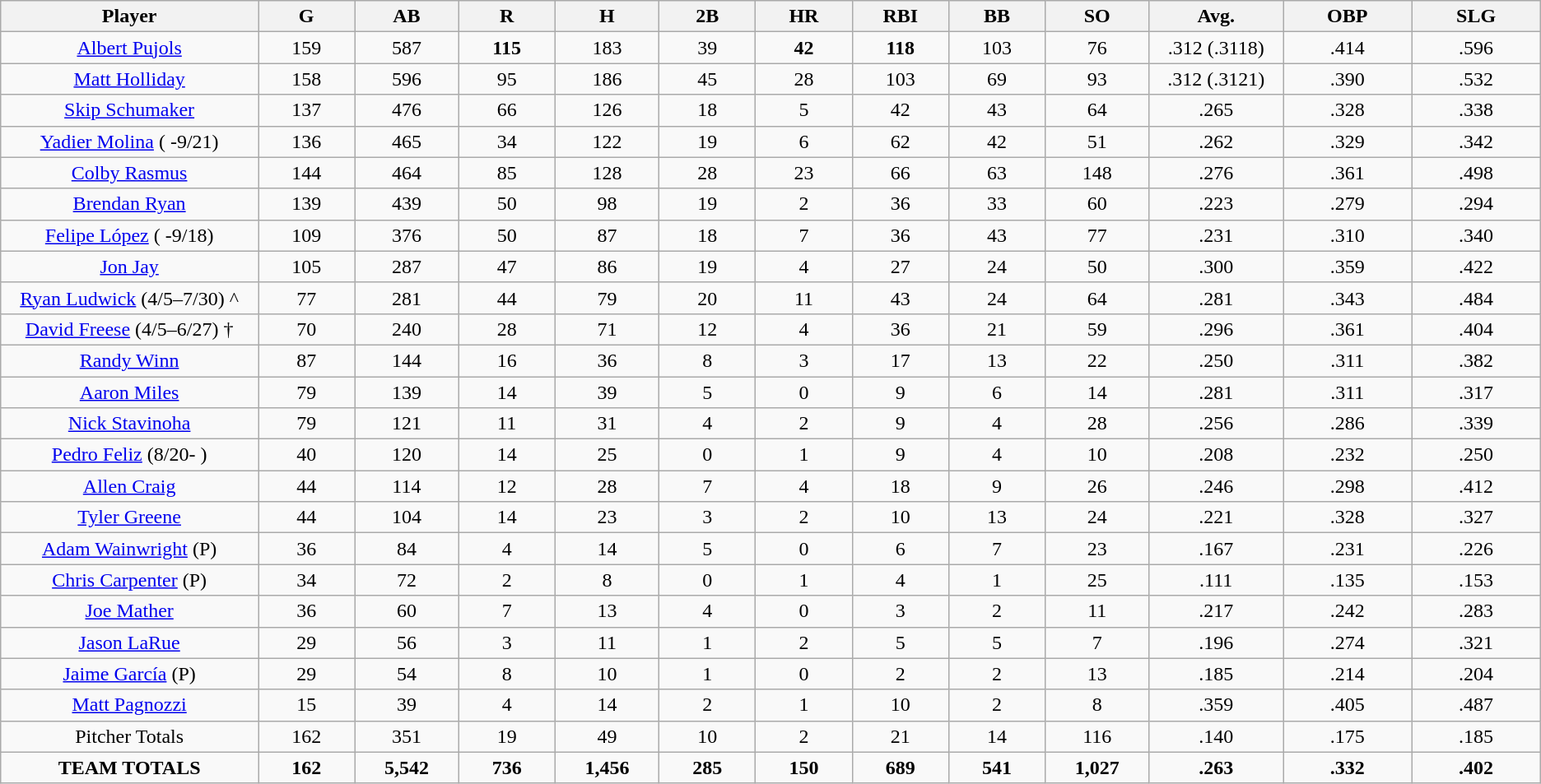<table class="wikitable sortable">
<tr>
<th bgcolor="#DDDDFF" width="8%">Player</th>
<th bgcolor="#DDDDFF" width="3%">G</th>
<th bgcolor="#DDDDFF" width="3%">AB</th>
<th bgcolor="#DDDDFF" width="3%">R</th>
<th bgcolor="#DDDDFF" width="3%">H</th>
<th bgcolor="#DDDDFF" width="3%">2B</th>
<th bgcolor="#DDDDFF" width="3%">HR</th>
<th bgcolor="#DDDDFF" width="3%">RBI</th>
<th bgcolor="#DDDDFF" width="3%">BB</th>
<th bgcolor="#DDDDFF" width="3%">SO</th>
<th bgcolor="#DDDDFF" width="4%">Avg.</th>
<th bgcolor="#DDDDFF" width="4%">OBP</th>
<th bgcolor="#DDDDFF" width="4%">SLG</th>
</tr>
<tr align="center">
<td><a href='#'>Albert Pujols</a></td>
<td>159</td>
<td>587</td>
<td><strong>115</strong></td>
<td>183</td>
<td>39</td>
<td><strong>42</strong></td>
<td><strong>118</strong></td>
<td>103</td>
<td>76</td>
<td>.312 (.3118)</td>
<td>.414</td>
<td>.596</td>
</tr>
<tr align="center">
<td><a href='#'>Matt Holliday</a></td>
<td>158</td>
<td>596</td>
<td>95</td>
<td>186</td>
<td>45</td>
<td>28</td>
<td>103</td>
<td>69</td>
<td>93</td>
<td>.312 (.3121)</td>
<td>.390</td>
<td>.532</td>
</tr>
<tr align="center">
<td><a href='#'>Skip Schumaker</a></td>
<td>137</td>
<td>476</td>
<td>66</td>
<td>126</td>
<td>18</td>
<td>5</td>
<td>42</td>
<td>43</td>
<td>64</td>
<td>.265</td>
<td>.328</td>
<td>.338</td>
</tr>
<tr align="center">
<td><a href='#'>Yadier Molina</a> ( -9/21)</td>
<td>136</td>
<td>465</td>
<td>34</td>
<td>122</td>
<td>19</td>
<td>6</td>
<td>62</td>
<td>42</td>
<td>51</td>
<td>.262</td>
<td>.329</td>
<td>.342</td>
</tr>
<tr align="center">
<td><a href='#'>Colby Rasmus</a></td>
<td>144</td>
<td>464</td>
<td>85</td>
<td>128</td>
<td>28</td>
<td>23</td>
<td>66</td>
<td>63</td>
<td>148</td>
<td>.276</td>
<td>.361</td>
<td>.498</td>
</tr>
<tr align="center">
<td><a href='#'>Brendan Ryan</a></td>
<td>139</td>
<td>439</td>
<td>50</td>
<td>98</td>
<td>19</td>
<td>2</td>
<td>36</td>
<td>33</td>
<td>60</td>
<td>.223</td>
<td>.279</td>
<td>.294</td>
</tr>
<tr align="center">
<td><a href='#'>Felipe López</a> ( -9/18)</td>
<td>109</td>
<td>376</td>
<td>50</td>
<td>87</td>
<td>18</td>
<td>7</td>
<td>36</td>
<td>43</td>
<td>77</td>
<td>.231</td>
<td>.310</td>
<td>.340</td>
</tr>
<tr align="center">
<td><a href='#'>Jon Jay</a></td>
<td>105</td>
<td>287</td>
<td>47</td>
<td>86</td>
<td>19</td>
<td>4</td>
<td>27</td>
<td>24</td>
<td>50</td>
<td>.300</td>
<td>.359</td>
<td>.422</td>
</tr>
<tr align="center">
<td><a href='#'>Ryan Ludwick</a> (4/5–7/30) ^</td>
<td>77</td>
<td>281</td>
<td>44</td>
<td>79</td>
<td>20</td>
<td>11</td>
<td>43</td>
<td>24</td>
<td>64</td>
<td>.281</td>
<td>.343</td>
<td>.484</td>
</tr>
<tr align="center">
<td><a href='#'>David Freese</a> (4/5–6/27) †</td>
<td>70</td>
<td>240</td>
<td>28</td>
<td>71</td>
<td>12</td>
<td>4</td>
<td>36</td>
<td>21</td>
<td>59</td>
<td>.296</td>
<td>.361</td>
<td>.404</td>
</tr>
<tr align="center">
<td><a href='#'>Randy Winn</a></td>
<td>87</td>
<td>144</td>
<td>16</td>
<td>36</td>
<td>8</td>
<td>3</td>
<td>17</td>
<td>13</td>
<td>22</td>
<td>.250</td>
<td>.311</td>
<td>.382</td>
</tr>
<tr align="center">
<td><a href='#'>Aaron Miles</a></td>
<td>79</td>
<td>139</td>
<td>14</td>
<td>39</td>
<td>5</td>
<td>0</td>
<td>9</td>
<td>6</td>
<td>14</td>
<td>.281</td>
<td>.311</td>
<td>.317</td>
</tr>
<tr align="center">
<td><a href='#'>Nick Stavinoha</a></td>
<td>79</td>
<td>121</td>
<td>11</td>
<td>31</td>
<td>4</td>
<td>2</td>
<td>9</td>
<td>4</td>
<td>28</td>
<td>.256</td>
<td>.286</td>
<td>.339</td>
</tr>
<tr align="center">
<td><a href='#'>Pedro Feliz</a> (8/20- )</td>
<td>40</td>
<td>120</td>
<td>14</td>
<td>25</td>
<td>0</td>
<td>1</td>
<td>9</td>
<td>4</td>
<td>10</td>
<td>.208</td>
<td>.232</td>
<td>.250</td>
</tr>
<tr align="center">
<td><a href='#'>Allen Craig</a></td>
<td>44</td>
<td>114</td>
<td>12</td>
<td>28</td>
<td>7</td>
<td>4</td>
<td>18</td>
<td>9</td>
<td>26</td>
<td>.246</td>
<td>.298</td>
<td>.412</td>
</tr>
<tr align="center">
<td><a href='#'>Tyler Greene</a></td>
<td>44</td>
<td>104</td>
<td>14</td>
<td>23</td>
<td>3</td>
<td>2</td>
<td>10</td>
<td>13</td>
<td>24</td>
<td>.221</td>
<td>.328</td>
<td>.327</td>
</tr>
<tr align="center">
<td><a href='#'>Adam Wainwright</a> (P)</td>
<td>36</td>
<td>84</td>
<td>4</td>
<td>14</td>
<td>5</td>
<td>0</td>
<td>6</td>
<td>7</td>
<td>23</td>
<td>.167</td>
<td>.231</td>
<td>.226</td>
</tr>
<tr align="center">
<td><a href='#'>Chris Carpenter</a> (P)</td>
<td>34</td>
<td>72</td>
<td>2</td>
<td>8</td>
<td>0</td>
<td>1</td>
<td>4</td>
<td>1</td>
<td>25</td>
<td>.111</td>
<td>.135</td>
<td>.153</td>
</tr>
<tr align="center">
<td><a href='#'>Joe Mather</a></td>
<td>36</td>
<td>60</td>
<td>7</td>
<td>13</td>
<td>4</td>
<td>0</td>
<td>3</td>
<td>2</td>
<td>11</td>
<td>.217</td>
<td>.242</td>
<td>.283</td>
</tr>
<tr align="center">
<td><a href='#'>Jason LaRue</a></td>
<td>29</td>
<td>56</td>
<td>3</td>
<td>11</td>
<td>1</td>
<td>2</td>
<td>5</td>
<td>5</td>
<td>7</td>
<td>.196</td>
<td>.274</td>
<td>.321</td>
</tr>
<tr align="center">
<td><a href='#'>Jaime García</a> (P)</td>
<td>29</td>
<td>54</td>
<td>8</td>
<td>10</td>
<td>1</td>
<td>0</td>
<td>2</td>
<td>2</td>
<td>13</td>
<td>.185</td>
<td>.214</td>
<td>.204</td>
</tr>
<tr align="center">
<td><a href='#'>Matt Pagnozzi</a></td>
<td>15</td>
<td>39</td>
<td>4</td>
<td>14</td>
<td>2</td>
<td>1</td>
<td>10</td>
<td>2</td>
<td>8</td>
<td>.359</td>
<td>.405</td>
<td>.487</td>
</tr>
<tr align="center">
<td>Pitcher Totals</td>
<td>162</td>
<td>351</td>
<td>19</td>
<td>49</td>
<td>10</td>
<td>2</td>
<td>21</td>
<td>14</td>
<td>116</td>
<td>.140</td>
<td>.175</td>
<td>.185</td>
</tr>
<tr align="center">
<td><strong>TEAM TOTALS</strong></td>
<td><strong>162</strong></td>
<td><strong>5,542</strong></td>
<td><strong>736</strong></td>
<td><strong>1,456</strong></td>
<td><strong>285</strong></td>
<td><strong>150</strong></td>
<td><strong>689</strong></td>
<td><strong>541</strong></td>
<td><strong>1,027</strong></td>
<td><strong>.263</strong></td>
<td><strong>.332</strong></td>
<td><strong>.402</strong></td>
</tr>
</table>
